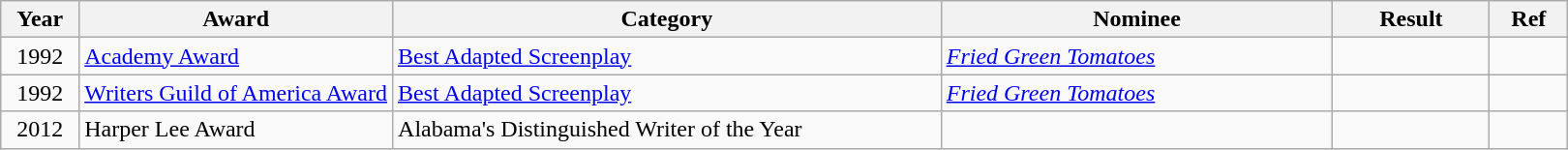<table class="wikitable">
<tr>
<th style="width:5%;">Year</th>
<th style="width:20%;">Award</th>
<th style="width:35%;">Category</th>
<th style="width:25%;">Nominee</th>
<th style="width:10%;">Result</th>
<th style="width:5%;" class="unsortable">Ref</th>
</tr>
<tr>
<td style="text-align:center;">1992</td>
<td><a href='#'>Academy Award</a></td>
<td><a href='#'>Best Adapted Screenplay</a></td>
<td><em><a href='#'>Fried Green Tomatoes</a></em></td>
<td></td>
<td></td>
</tr>
<tr>
<td style="text-align:center;">1992</td>
<td><a href='#'>Writers Guild of America Award</a></td>
<td><a href='#'>Best Adapted Screenplay</a></td>
<td><em><a href='#'>Fried Green Tomatoes</a></em></td>
<td></td>
<td></td>
</tr>
<tr>
<td style="text-align:center;">2012</td>
<td>Harper Lee Award</td>
<td>Alabama's Distinguished Writer of the Year</td>
<td></td>
<td></td>
<td></td>
</tr>
</table>
